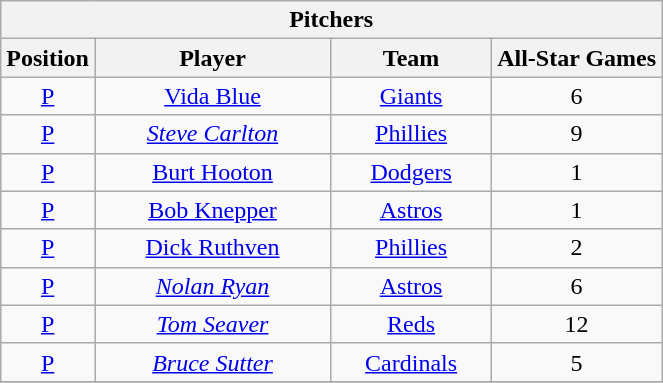<table class="wikitable" style="font-size: 100%; text-align:center;">
<tr>
<th colspan="4">Pitchers</th>
</tr>
<tr>
<th>Position</th>
<th width="150">Player</th>
<th width="100">Team</th>
<th>All-Star Games</th>
</tr>
<tr>
<td><a href='#'>P</a></td>
<td><a href='#'>Vida Blue</a></td>
<td><a href='#'>Giants</a></td>
<td>6</td>
</tr>
<tr>
<td><a href='#'>P</a></td>
<td><em><a href='#'>Steve Carlton</a></em></td>
<td><a href='#'>Phillies</a></td>
<td>9</td>
</tr>
<tr>
<td><a href='#'>P</a></td>
<td><a href='#'>Burt Hooton</a></td>
<td><a href='#'>Dodgers</a></td>
<td>1</td>
</tr>
<tr>
<td><a href='#'>P</a></td>
<td><a href='#'>Bob Knepper</a></td>
<td><a href='#'>Astros</a></td>
<td>1</td>
</tr>
<tr>
<td><a href='#'>P</a></td>
<td><a href='#'>Dick Ruthven</a></td>
<td><a href='#'>Phillies</a></td>
<td>2</td>
</tr>
<tr>
<td><a href='#'>P</a></td>
<td><em><a href='#'>Nolan Ryan</a></em></td>
<td><a href='#'>Astros</a></td>
<td>6</td>
</tr>
<tr>
<td><a href='#'>P</a></td>
<td><em><a href='#'>Tom Seaver</a></em></td>
<td><a href='#'>Reds</a></td>
<td>12</td>
</tr>
<tr>
<td><a href='#'>P</a></td>
<td><em><a href='#'>Bruce Sutter</a></em></td>
<td><a href='#'>Cardinals</a></td>
<td>5</td>
</tr>
<tr>
</tr>
</table>
